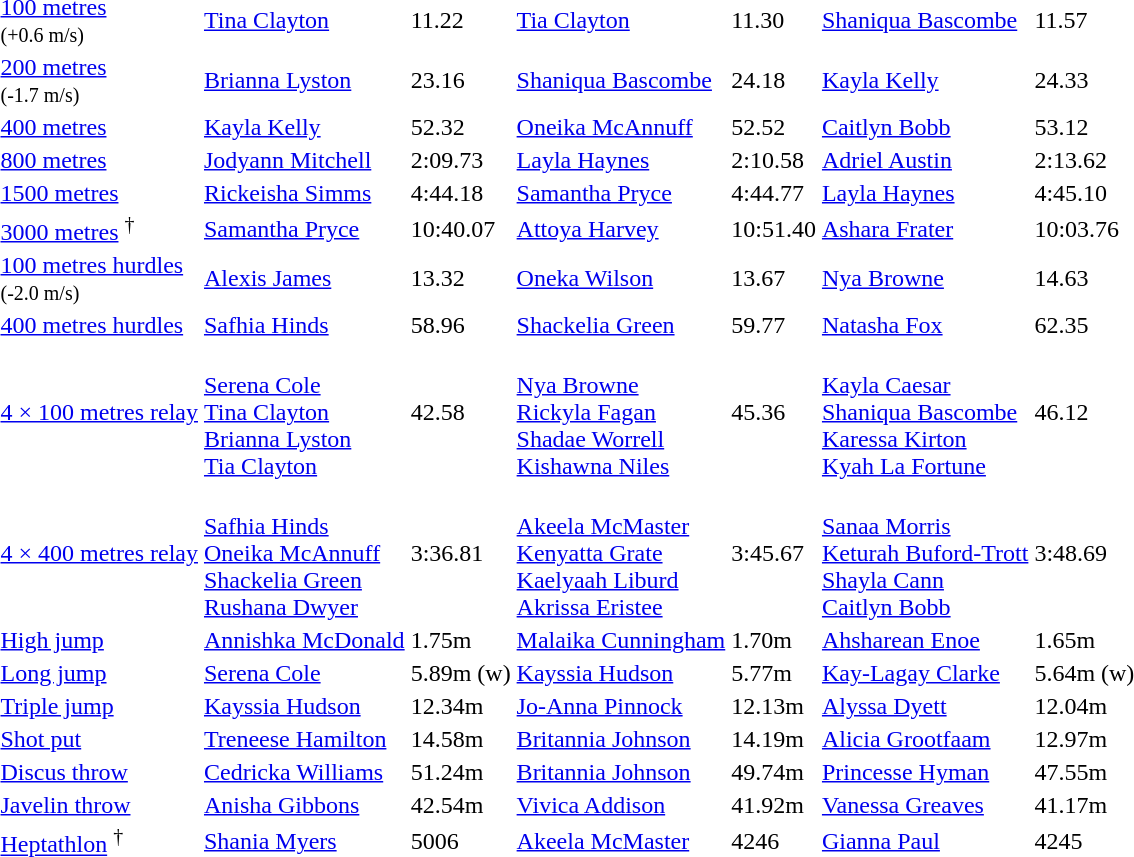<table>
<tr>
<td><a href='#'>100 metres</a> <br> <small>(+0.6 m/s)</small></td>
<td align=left><a href='#'>Tina Clayton</a> <br> </td>
<td>11.22</td>
<td align=left><a href='#'>Tia Clayton</a> <br> </td>
<td>11.30</td>
<td align=left><a href='#'>Shaniqua Bascombe</a> <br> </td>
<td>11.57</td>
</tr>
<tr>
<td><a href='#'>200 metres</a> <br> <small>(-1.7 m/s)</small></td>
<td align=left><a href='#'>Brianna Lyston</a> <br> </td>
<td>23.16</td>
<td align=left><a href='#'>Shaniqua Bascombe</a> <br> </td>
<td>24.18</td>
<td align=left><a href='#'>Kayla Kelly</a> <br> </td>
<td>24.33</td>
</tr>
<tr>
<td><a href='#'>400 metres</a></td>
<td align=left><a href='#'>Kayla Kelly</a> <br> </td>
<td>52.32</td>
<td align=left><a href='#'>Oneika McAnnuff</a> <br> </td>
<td>52.52</td>
<td align=left><a href='#'>Caitlyn Bobb</a> <br> </td>
<td>53.12</td>
</tr>
<tr>
<td><a href='#'>800 metres</a></td>
<td align=left><a href='#'>Jodyann Mitchell</a> <br> </td>
<td>2:09.73</td>
<td align=left><a href='#'>Layla Haynes</a> <br> </td>
<td>2:10.58</td>
<td align=left><a href='#'>Adriel Austin</a> <br> </td>
<td>2:13.62</td>
</tr>
<tr>
<td><a href='#'>1500 metres</a></td>
<td align=left><a href='#'>Rickeisha Simms</a> <br> </td>
<td>4:44.18</td>
<td align=left><a href='#'>Samantha Pryce</a> <br> </td>
<td>4:44.77</td>
<td align=left><a href='#'>Layla Haynes</a> <br> </td>
<td>4:45.10</td>
</tr>
<tr>
<td><a href='#'>3000 metres</a> <sup>†</sup></td>
<td align=left><a href='#'>Samantha Pryce</a> <br> </td>
<td>10:40.07</td>
<td align=left><a href='#'>Attoya Harvey</a> <br> </td>
<td>10:51.40</td>
<td align=left><a href='#'>Ashara Frater</a> <br> </td>
<td>10:03.76</td>
</tr>
<tr>
<td><a href='#'>100 metres hurdles</a> <br> <small>(-2.0 m/s)</small></td>
<td align=left><a href='#'>Alexis James</a> <br> </td>
<td>13.32</td>
<td align=left><a href='#'>Oneka Wilson</a> <br> </td>
<td>13.67</td>
<td align=left><a href='#'>Nya Browne</a> <br> </td>
<td>14.63</td>
</tr>
<tr>
<td><a href='#'>400 metres hurdles</a></td>
<td align=left><a href='#'>Safhia Hinds</a> <br> </td>
<td>58.96</td>
<td align=left><a href='#'>Shackelia Green</a> <br> </td>
<td>59.77</td>
<td align=left><a href='#'>Natasha Fox</a> <br> </td>
<td>62.35</td>
</tr>
<tr>
<td><a href='#'>4 × 100 metres relay</a></td>
<td align=left> <br> <a href='#'>Serena Cole</a><br><a href='#'>Tina Clayton</a><br><a href='#'>Brianna Lyston</a><br><a href='#'>Tia Clayton</a></td>
<td>42.58 </td>
<td align=left> <br> <a href='#'>Nya Browne</a><br><a href='#'>Rickyla Fagan</a><br><a href='#'>Shadae Worrell</a><br><a href='#'>Kishawna Niles</a></td>
<td>45.36</td>
<td align=left> <br> <a href='#'>Kayla Caesar</a><br><a href='#'>Shaniqua Bascombe</a><br><a href='#'>Karessa Kirton</a><br><a href='#'>Kyah La Fortune</a></td>
<td>46.12</td>
</tr>
<tr>
<td><a href='#'>4 × 400 metres relay</a></td>
<td align=left> <br> <a href='#'>Safhia Hinds</a><br><a href='#'>Oneika McAnnuff</a><br><a href='#'>Shackelia Green</a><br><a href='#'>Rushana Dwyer</a></td>
<td>3:36.81</td>
<td align=left> <br><a href='#'>Akeela McMaster</a><br><a href='#'>Kenyatta Grate</a><br><a href='#'>Kaelyaah Liburd</a><br><a href='#'>Akrissa Eristee</a></td>
<td>3:45.67</td>
<td align=left> <br><a href='#'>Sanaa Morris</a><br><a href='#'>Keturah Buford-Trott</a><br><a href='#'>Shayla Cann</a><br><a href='#'>Caitlyn Bobb</a></td>
<td>3:48.69</td>
</tr>
<tr>
<td><a href='#'>High jump</a></td>
<td align=left><a href='#'>Annishka McDonald</a> <br> </td>
<td>1.75m</td>
<td align=left><a href='#'>Malaika Cunningham</a> <br> </td>
<td>1.70m</td>
<td align=left><a href='#'>Ahsharean Enoe</a> <br> </td>
<td>1.65m</td>
</tr>
<tr>
<td><a href='#'>Long jump</a></td>
<td align=left><a href='#'>Serena Cole</a> <br> </td>
<td>5.89m (w)</td>
<td align=left><a href='#'>Kayssia Hudson</a> <br> </td>
<td>5.77m</td>
<td align=left><a href='#'>Kay-Lagay Clarke</a> <br> </td>
<td>5.64m (w)</td>
</tr>
<tr>
<td><a href='#'>Triple jump</a></td>
<td align=left><a href='#'>Kayssia Hudson</a> <br> </td>
<td>12.34m</td>
<td align=left><a href='#'>Jo-Anna Pinnock</a> <br> </td>
<td>12.13m</td>
<td align=left><a href='#'>Alyssa Dyett</a> <br> </td>
<td>12.04m</td>
</tr>
<tr>
<td><a href='#'>Shot put</a></td>
<td align=left><a href='#'>Treneese Hamilton</a> <br> </td>
<td>14.58m</td>
<td align=left><a href='#'>Britannia Johnson</a> <br> </td>
<td>14.19m</td>
<td align=left><a href='#'>Alicia Grootfaam</a> <br> </td>
<td>12.97m</td>
</tr>
<tr>
<td><a href='#'>Discus throw</a></td>
<td align=left><a href='#'>Cedricka Williams</a> <br> </td>
<td>51.24m</td>
<td align=left><a href='#'>Britannia Johnson</a> <br> </td>
<td>49.74m</td>
<td align=left><a href='#'>Princesse Hyman</a> <br> </td>
<td>47.55m</td>
</tr>
<tr>
<td><a href='#'>Javelin throw</a></td>
<td align=left><a href='#'>Anisha Gibbons</a> <br> </td>
<td>42.54m</td>
<td align=left><a href='#'>Vivica Addison</a> <br> </td>
<td>41.92m</td>
<td align=left><a href='#'>Vanessa Greaves</a> <br> </td>
<td>41.17m</td>
</tr>
<tr>
<td><a href='#'>Heptathlon</a> <sup>†</sup></td>
<td align=left><a href='#'>Shania Myers</a> <br> </td>
<td>5006</td>
<td align=left><a href='#'>Akeela McMaster</a> <br> </td>
<td>4246</td>
<td align=left><a href='#'>Gianna Paul</a> <br> </td>
<td>4245</td>
</tr>
</table>
